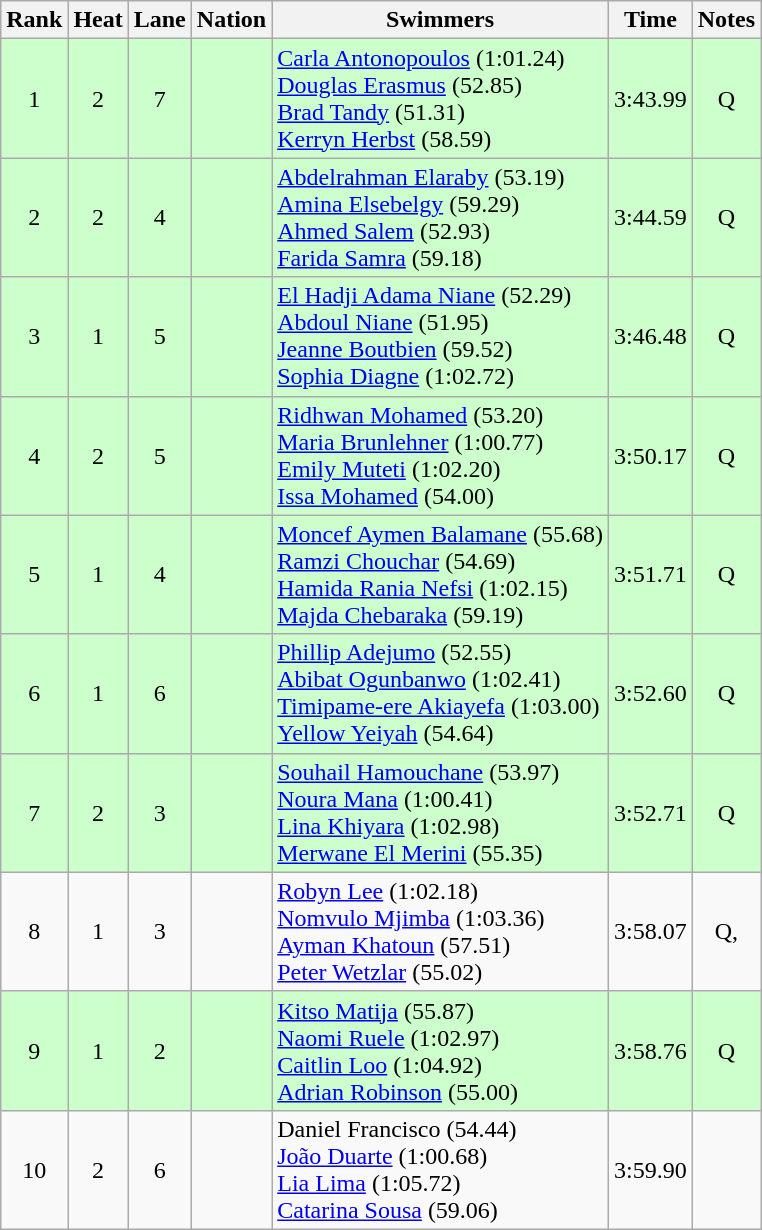<table class="wikitable sortable" style="text-align:center">
<tr>
<th>Rank</th>
<th>Heat</th>
<th>Lane</th>
<th>Nation</th>
<th>Swimmers</th>
<th>Time</th>
<th>Notes</th>
</tr>
<tr bgcolor=ccffcc>
<td>1</td>
<td>2</td>
<td>7</td>
<td align=left></td>
<td align=left><a href='#'>Carla Antonopoulos</a> (1:01.24)<br><a href='#'>Douglas Erasmus</a> (52.85)<br><a href='#'>Brad Tandy</a> (51.31)<br><a href='#'>Kerryn Herbst</a> (58.59)</td>
<td>3:43.99</td>
<td>Q</td>
</tr>
<tr bgcolor=ccffcc>
<td>2</td>
<td>2</td>
<td>4</td>
<td align=left></td>
<td align=left><a href='#'>Abdelrahman Elaraby</a> (53.19)<br><a href='#'>Amina Elsebelgy</a> (59.29)<br><a href='#'>Ahmed Salem</a> (52.93)<br><a href='#'>Farida Samra</a> (59.18)</td>
<td>3:44.59</td>
<td>Q</td>
</tr>
<tr bgcolor=ccffcc>
<td>3</td>
<td>1</td>
<td>5</td>
<td align=left></td>
<td align=left><a href='#'>El Hadji Adama Niane</a> (52.29)<br><a href='#'>Abdoul Niane</a> (51.95)<br><a href='#'>Jeanne Boutbien</a> (59.52)<br><a href='#'>Sophia Diagne</a> (1:02.72)</td>
<td>3:46.48</td>
<td>Q</td>
</tr>
<tr bgcolor=ccffcc>
<td>4</td>
<td>2</td>
<td>5</td>
<td align=left></td>
<td align=left><a href='#'>Ridhwan Mohamed</a> (53.20)<br><a href='#'>Maria Brunlehner</a> (1:00.77)<br><a href='#'>Emily Muteti</a> (1:02.20)<br><a href='#'>Issa Mohamed</a> (54.00)</td>
<td>3:50.17</td>
<td>Q</td>
</tr>
<tr bgcolor=ccffcc>
<td>5</td>
<td>1</td>
<td>4</td>
<td align=left></td>
<td align=left><a href='#'>Moncef Aymen Balamane</a> (55.68)<br><a href='#'>Ramzi Chouchar</a> (54.69)<br><a href='#'>Hamida Rania Nefsi</a> (1:02.15)<br><a href='#'>Majda Chebaraka</a> (59.19)</td>
<td>3:51.71</td>
<td>Q</td>
</tr>
<tr bgcolor=ccffcc>
<td>6</td>
<td>1</td>
<td>6</td>
<td align=left></td>
<td align=left><a href='#'>Phillip Adejumo</a> (52.55)<br><a href='#'>Abibat Ogunbanwo</a> (1:02.41)<br><a href='#'>Timipame-ere Akiayefa</a> (1:03.00)<br><a href='#'>Yellow Yeiyah</a> (54.64)</td>
<td>3:52.60</td>
<td>Q</td>
</tr>
<tr bgcolor=ccffcc>
<td>7</td>
<td>2</td>
<td>3</td>
<td align=left></td>
<td align=left><a href='#'>Souhail Hamouchane</a> (53.97)<br><a href='#'>Noura Mana</a> (1:00.41)<br><a href='#'>Lina Khiyara</a> (1:02.98)<br><a href='#'>Merwane El Merini</a> (55.35)</td>
<td>3:52.71</td>
<td>Q</td>
</tr>
<tr>
<td>8</td>
<td>1</td>
<td>3</td>
<td align=left></td>
<td align=left><a href='#'>Robyn Lee</a> (1:02.18)<br><a href='#'>Nomvulo Mjimba</a> (1:03.36)<br><a href='#'>Ayman Khatoun</a> (57.51)<br><a href='#'>Peter Wetzlar</a> (55.02)</td>
<td>3:58.07</td>
<td>Q, </td>
</tr>
<tr bgcolor=ccffcc>
<td>9</td>
<td>1</td>
<td>2</td>
<td align=left></td>
<td align=left><a href='#'>Kitso Matija</a> (55.87)<br><a href='#'>Naomi Ruele</a> (1:02.97)<br><a href='#'>Caitlin Loo</a> (1:04.92)<br><a href='#'>Adrian Robinson</a> (55.00)</td>
<td>3:58.76</td>
<td>Q</td>
</tr>
<tr>
<td>10</td>
<td>2</td>
<td>6</td>
<td align=left></td>
<td align=left>Daniel Francisco (54.44)<br><a href='#'>João Duarte</a> (1:00.68)<br><a href='#'>Lia Lima</a> (1:05.72)<br><a href='#'>Catarina Sousa</a> (59.06)</td>
<td>3:59.90</td>
<td></td>
</tr>
</table>
